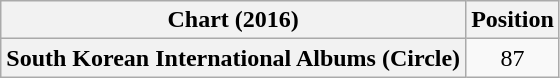<table class="wikitable sortable plainrowheaders" style="text-align:center;">
<tr>
<th scope="col">Chart (2016)</th>
<th scope="col">Position</th>
</tr>
<tr>
<th scope="row">South Korean International Albums (Circle)</th>
<td>87</td>
</tr>
</table>
